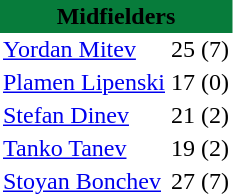<table class="toccolours" border="0" cellpadding="2" cellspacing="0" align="left" style="margin:0.5em;">
<tr>
<th colspan="4" align="center" bgcolor="#077C3B"><span>Midfielders</span></th>
</tr>
<tr>
<td> <a href='#'>Yordan Mitev</a></td>
<td>25</td>
<td>(7)</td>
</tr>
<tr>
<td> <a href='#'>Plamen Lipenski</a></td>
<td>17</td>
<td>(0)</td>
</tr>
<tr>
<td> <a href='#'>Stefan Dinev</a></td>
<td>21</td>
<td>(2)</td>
</tr>
<tr>
<td> <a href='#'>Tanko Tanev</a></td>
<td>19</td>
<td>(2)</td>
</tr>
<tr>
<td> <a href='#'>Stoyan Bonchev</a></td>
<td>27</td>
<td>(7)</td>
</tr>
<tr>
</tr>
</table>
